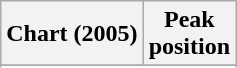<table class="wikitable sortable plainrowheaders" style="text-align:center">
<tr>
<th>Chart (2005)</th>
<th>Peak<br>position</th>
</tr>
<tr>
</tr>
<tr>
</tr>
<tr>
</tr>
<tr>
</tr>
<tr>
</tr>
<tr>
</tr>
<tr>
</tr>
<tr>
</tr>
<tr>
</tr>
<tr>
</tr>
</table>
